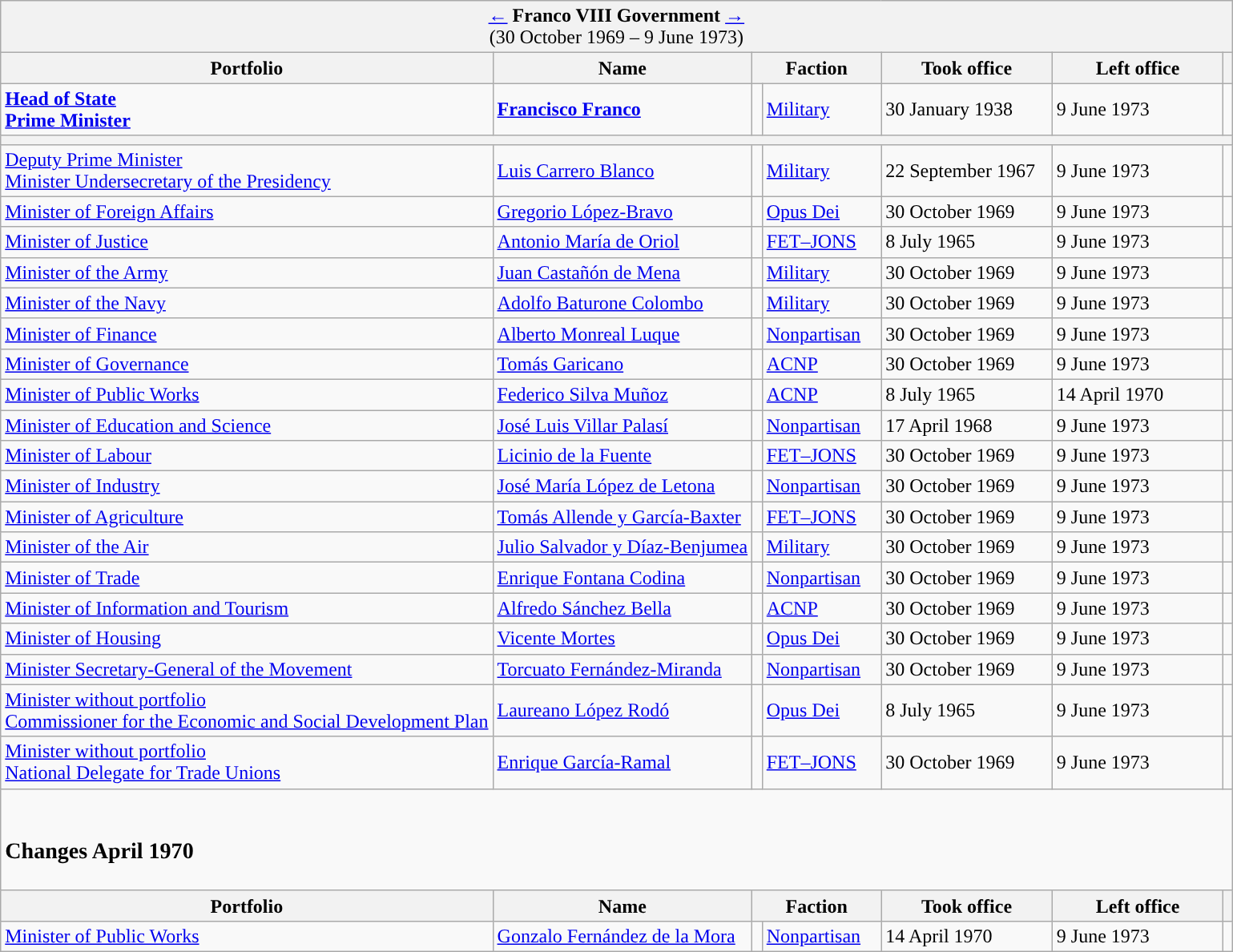<table class="wikitable">
<tr>
<td colspan="7" bgcolor="#F2F2F2" align="center"><a href='#'>←</a> <strong>Franco VIII Government</strong> <a href='#'>→</a><br>(30 October 1969 – 9 June 1973)</td>
</tr>
<tr>
<th>Portfolio</th>
<th>Name</th>
<th width="100px" colspan="2">Faction</th>
<th width="135px">Took office</th>
<th width="135px">Left office</th>
<th></th>
</tr>
<tr>
<td><strong><a href='#'>Head of State</a><br><a href='#'>Prime Minister</a></strong></td>
<td><strong><a href='#'>Francisco Franco</a></strong></td>
<td width="1" style="background-color:"></td>
<td><a href='#'>Military</a></td>
<td>30 January 1938</td>
<td>9 June 1973</td>
<td align="center"><br></td>
</tr>
<tr>
<th colspan="7"></th>
</tr>
<tr>
<td><a href='#'>Deputy Prime Minister</a><br><a href='#'>Minister Undersecretary of the Presidency</a></td>
<td><a href='#'>Luis Carrero Blanco</a></td>
<td style="background-color:"></td>
<td><a href='#'>Military</a></td>
<td>22 September 1967</td>
<td>9 June 1973</td>
<td align="center"></td>
</tr>
<tr>
<td><a href='#'>Minister of Foreign Affairs</a></td>
<td><a href='#'>Gregorio López-Bravo</a></td>
<td style="background-color:"></td>
<td><a href='#'>Opus Dei</a></td>
<td>30 October 1969</td>
<td>9 June 1973</td>
<td align="center"></td>
</tr>
<tr>
<td><a href='#'>Minister of Justice</a></td>
<td><a href='#'>Antonio María de Oriol</a></td>
<td style="background-color:"></td>
<td><a href='#'>FET–JONS</a></td>
<td>8 July 1965</td>
<td>9 June 1973</td>
<td align="center"></td>
</tr>
<tr>
<td><a href='#'>Minister of the Army</a></td>
<td><a href='#'>Juan Castañón de Mena</a></td>
<td style="background-color:"></td>
<td><a href='#'>Military</a></td>
<td>30 October 1969</td>
<td>9 June 1973</td>
<td align="center"></td>
</tr>
<tr>
<td><a href='#'>Minister of the Navy</a></td>
<td><a href='#'>Adolfo Baturone Colombo</a></td>
<td style="background-color:"></td>
<td><a href='#'>Military</a></td>
<td>30 October 1969</td>
<td>9 June 1973</td>
<td align="center"></td>
</tr>
<tr>
<td><a href='#'>Minister of Finance</a></td>
<td><a href='#'>Alberto Monreal Luque</a></td>
<td style="background-color:"></td>
<td><a href='#'>Nonpartisan</a></td>
<td>30 October 1969</td>
<td>9 June 1973</td>
<td align="center"></td>
</tr>
<tr>
<td><a href='#'>Minister of Governance</a></td>
<td><a href='#'>Tomás Garicano</a></td>
<td style="background-color:"></td>
<td><a href='#'>ACNP</a></td>
<td>30 October 1969</td>
<td>9 June 1973</td>
<td align="center"></td>
</tr>
<tr>
<td><a href='#'>Minister of Public Works</a></td>
<td><a href='#'>Federico Silva Muñoz</a></td>
<td style="background-color:"></td>
<td><a href='#'>ACNP</a></td>
<td>8 July 1965</td>
<td>14 April 1970</td>
<td align="center"></td>
</tr>
<tr>
<td><a href='#'>Minister of Education and Science</a></td>
<td><a href='#'>José Luis Villar Palasí</a></td>
<td style="background-color:"></td>
<td><a href='#'>Nonpartisan</a></td>
<td>17 April 1968</td>
<td>9 June 1973</td>
<td align="center"></td>
</tr>
<tr>
<td><a href='#'>Minister of Labour</a></td>
<td><a href='#'>Licinio de la Fuente</a></td>
<td style="background-color:"></td>
<td><a href='#'>FET–JONS</a></td>
<td>30 October 1969</td>
<td>9 June 1973</td>
<td align="center"></td>
</tr>
<tr>
<td><a href='#'>Minister of Industry</a></td>
<td><a href='#'>José María López de Letona</a></td>
<td style="background-color:"></td>
<td><a href='#'>Nonpartisan</a></td>
<td>30 October 1969</td>
<td>9 June 1973</td>
<td align="center"></td>
</tr>
<tr>
<td><a href='#'>Minister of Agriculture</a></td>
<td><a href='#'>Tomás Allende y García-Baxter</a></td>
<td style="background-color:"></td>
<td><a href='#'>FET–JONS</a></td>
<td>30 October 1969</td>
<td>9 June 1973</td>
<td align="center"></td>
</tr>
<tr>
<td><a href='#'>Minister of the Air</a></td>
<td><a href='#'>Julio Salvador y Díaz-Benjumea</a></td>
<td style="background-color:"></td>
<td><a href='#'>Military</a></td>
<td>30 October 1969</td>
<td>9 June 1973</td>
<td align="center"></td>
</tr>
<tr>
<td><a href='#'>Minister of Trade</a></td>
<td><a href='#'>Enrique Fontana Codina</a></td>
<td style="background-color:"></td>
<td><a href='#'>Nonpartisan</a></td>
<td>30 October 1969</td>
<td>9 June 1973</td>
<td align="center"></td>
</tr>
<tr>
<td><a href='#'>Minister of Information and Tourism</a></td>
<td><a href='#'>Alfredo Sánchez Bella</a></td>
<td style="background-color:"></td>
<td><a href='#'>ACNP</a></td>
<td>30 October 1969</td>
<td>9 June 1973</td>
<td align="center"></td>
</tr>
<tr>
<td><a href='#'>Minister of Housing</a></td>
<td><a href='#'>Vicente Mortes</a></td>
<td style="background-color:"></td>
<td><a href='#'>Opus Dei</a></td>
<td>30 October 1969</td>
<td>9 June 1973</td>
<td align="center"></td>
</tr>
<tr>
<td><a href='#'>Minister Secretary-General of the Movement</a></td>
<td><a href='#'>Torcuato Fernández-Miranda</a></td>
<td style="background-color:"></td>
<td><a href='#'>Nonpartisan</a></td>
<td>30 October 1969</td>
<td>9 June 1973</td>
<td align="center"></td>
</tr>
<tr>
<td><a href='#'>Minister without portfolio</a><br><a href='#'>Commissioner for the Economic and Social Development Plan</a></td>
<td><a href='#'>Laureano López Rodó</a></td>
<td style="background-color:"></td>
<td><a href='#'>Opus Dei</a></td>
<td>8 July 1965</td>
<td>9 June 1973</td>
<td align="center"></td>
</tr>
<tr>
<td><a href='#'>Minister without portfolio</a><br><a href='#'>National Delegate for Trade Unions</a></td>
<td><a href='#'>Enrique García-Ramal</a></td>
<td style="background-color:"></td>
<td><a href='#'>FET–JONS</a></td>
<td>30 October 1969</td>
<td>9 June 1973</td>
<td align="center"><br></td>
</tr>
<tr>
<td colspan="7"><br><h3>Changes April 1970</h3></td>
</tr>
<tr>
<th>Portfolio</th>
<th>Name</th>
<th colspan="2">Faction</th>
<th>Took office</th>
<th>Left office</th>
<th></th>
</tr>
<tr>
<td><a href='#'>Minister of Public Works</a></td>
<td><a href='#'>Gonzalo Fernández de la Mora</a></td>
<td style="background-color:"></td>
<td><a href='#'>Nonpartisan</a></td>
<td>14 April 1970</td>
<td>9 June 1973</td>
<td align="center"></td>
</tr>
</table>
